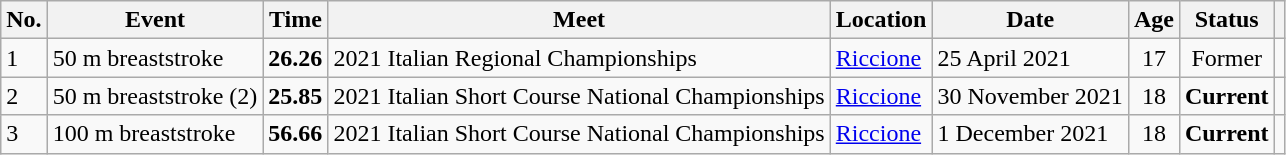<table class="wikitable sortable">
<tr>
<th>No.</th>
<th>Event</th>
<th>Time</th>
<th>Meet</th>
<th>Location</th>
<th>Date</th>
<th>Age</th>
<th>Status</th>
<th></th>
</tr>
<tr>
<td>1</td>
<td>50 m breaststroke</td>
<td style="text-align:center;"><strong>26.26</strong></td>
<td>2021 Italian Regional Championships</td>
<td><a href='#'>Riccione</a></td>
<td>25 April 2021</td>
<td style="text-align:center;">17</td>
<td style="text-align:center;">Former</td>
<td style="text-align:center;"></td>
</tr>
<tr>
<td>2</td>
<td>50 m breaststroke (2)</td>
<td style="text-align:center;"><strong>25.85</strong></td>
<td>2021 Italian Short Course National Championships</td>
<td><a href='#'>Riccione</a></td>
<td>30 November 2021</td>
<td style="text-align:center;">18</td>
<td style="text-align:center;"><strong>Current</strong></td>
<td style="text-align:center;"></td>
</tr>
<tr>
<td>3</td>
<td>100 m breaststroke</td>
<td style="text-align:center;"><strong>56.66</strong></td>
<td>2021 Italian Short Course National Championships</td>
<td><a href='#'>Riccione</a></td>
<td>1 December 2021</td>
<td style="text-align:center;">18</td>
<td style="text-align:center;"><strong>Current</strong></td>
<td style="text-align:center;"></td>
</tr>
</table>
